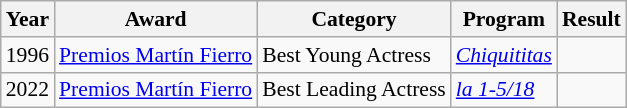<table class="wikitable" style="font-size: 90%;">
<tr>
<th>Year</th>
<th>Award</th>
<th>Category</th>
<th>Program</th>
<th>Result</th>
</tr>
<tr>
<td>1996</td>
<td><a href='#'>Premios Martín Fierro</a></td>
<td>Best Young Actress</td>
<td><em><a href='#'>Chiquititas</a></em></td>
<td></td>
</tr>
<tr>
<td>2022</td>
<td><a href='#'>Premios Martín Fierro</a></td>
<td>Best Leading Actress</td>
<td><em><a href='#'>la 1-5/18</a></em></td>
<td></td>
</tr>
</table>
